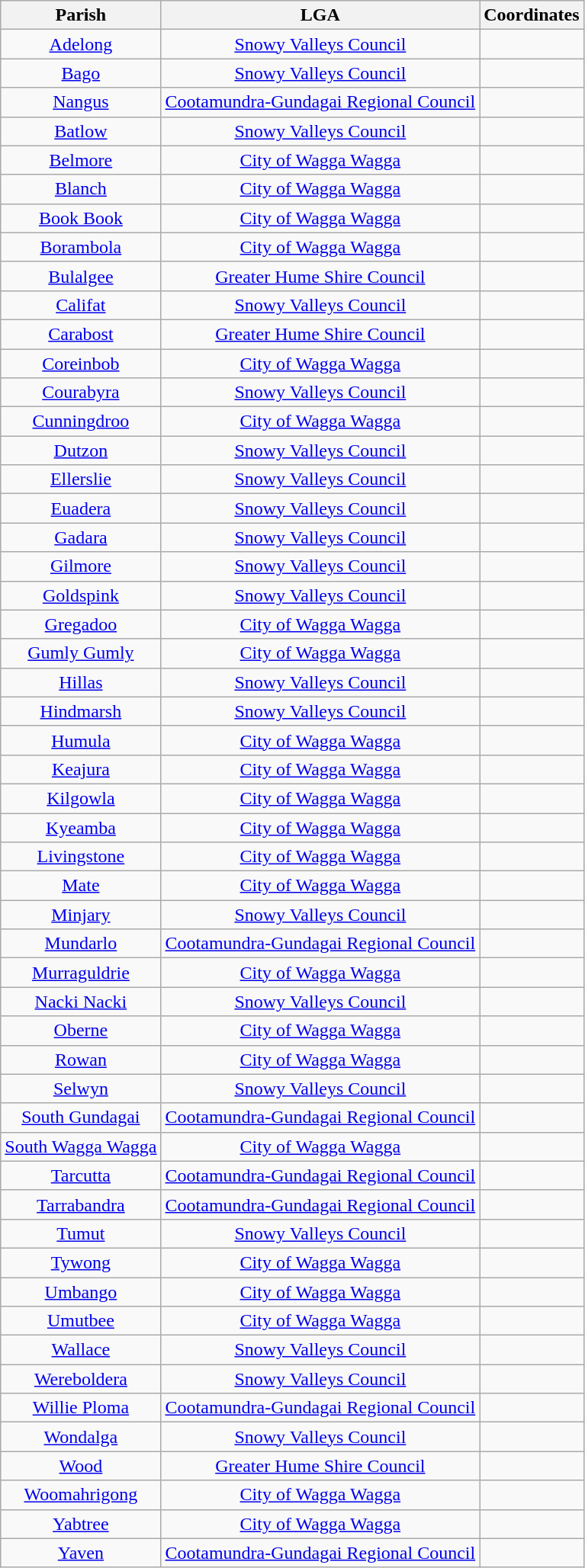<table class="wikitable" style="text-align:center">
<tr>
<th>Parish</th>
<th>LGA</th>
<th>Coordinates</th>
</tr>
<tr>
<td><a href='#'>Adelong</a></td>
<td><a href='#'>Snowy Valleys Council</a></td>
<td></td>
</tr>
<tr>
<td><a href='#'>Bago</a></td>
<td><a href='#'>Snowy Valleys Council</a></td>
<td></td>
</tr>
<tr>
<td><a href='#'>Nangus</a></td>
<td><a href='#'>Cootamundra-Gundagai Regional Council</a></td>
<td></td>
</tr>
<tr>
<td><a href='#'>Batlow</a></td>
<td><a href='#'>Snowy Valleys Council</a></td>
<td></td>
</tr>
<tr>
<td><a href='#'>Belmore</a></td>
<td><a href='#'>City of Wagga Wagga</a></td>
<td></td>
</tr>
<tr>
<td><a href='#'>Blanch</a></td>
<td><a href='#'>City of Wagga Wagga</a></td>
<td></td>
</tr>
<tr>
<td><a href='#'>Book Book</a></td>
<td><a href='#'>City of Wagga Wagga</a></td>
<td></td>
</tr>
<tr>
<td><a href='#'>Borambola</a></td>
<td><a href='#'>City of Wagga Wagga</a></td>
<td></td>
</tr>
<tr>
<td><a href='#'>Bulalgee</a></td>
<td><a href='#'>Greater Hume Shire Council</a></td>
<td></td>
</tr>
<tr>
<td><a href='#'>Califat</a></td>
<td><a href='#'>Snowy Valleys Council</a></td>
<td></td>
</tr>
<tr>
<td><a href='#'>Carabost</a></td>
<td><a href='#'>Greater Hume Shire Council</a></td>
<td></td>
</tr>
<tr>
<td><a href='#'>Coreinbob</a></td>
<td><a href='#'>City of Wagga Wagga</a></td>
<td></td>
</tr>
<tr>
<td><a href='#'>Courabyra</a></td>
<td><a href='#'>Snowy Valleys Council</a></td>
<td></td>
</tr>
<tr>
<td><a href='#'>Cunningdroo</a></td>
<td><a href='#'>City of Wagga Wagga</a></td>
<td></td>
</tr>
<tr>
<td><a href='#'>Dutzon</a></td>
<td><a href='#'>Snowy Valleys Council</a></td>
<td></td>
</tr>
<tr>
<td><a href='#'>Ellerslie</a></td>
<td><a href='#'>Snowy Valleys Council</a></td>
<td></td>
</tr>
<tr>
<td><a href='#'>Euadera</a></td>
<td><a href='#'>Snowy Valleys Council</a></td>
<td></td>
</tr>
<tr>
<td><a href='#'>Gadara</a></td>
<td><a href='#'>Snowy Valleys Council</a></td>
<td></td>
</tr>
<tr>
<td><a href='#'>Gilmore</a></td>
<td><a href='#'>Snowy Valleys Council</a></td>
<td></td>
</tr>
<tr>
<td><a href='#'>Goldspink</a></td>
<td><a href='#'>Snowy Valleys Council</a></td>
<td></td>
</tr>
<tr>
<td><a href='#'>Gregadoo</a></td>
<td><a href='#'>City of Wagga Wagga</a></td>
<td></td>
</tr>
<tr>
<td><a href='#'>Gumly Gumly</a></td>
<td><a href='#'>City of Wagga Wagga</a></td>
<td></td>
</tr>
<tr>
<td><a href='#'>Hillas</a></td>
<td><a href='#'>Snowy Valleys Council</a></td>
<td></td>
</tr>
<tr>
<td><a href='#'>Hindmarsh</a></td>
<td><a href='#'>Snowy Valleys Council</a></td>
<td></td>
</tr>
<tr>
<td><a href='#'>Humula</a></td>
<td><a href='#'>City of Wagga Wagga</a></td>
<td></td>
</tr>
<tr>
<td><a href='#'>Keajura</a></td>
<td><a href='#'>City of Wagga Wagga</a></td>
<td></td>
</tr>
<tr>
<td><a href='#'>Kilgowla</a></td>
<td><a href='#'>City of Wagga Wagga</a></td>
<td></td>
</tr>
<tr>
<td><a href='#'>Kyeamba</a></td>
<td><a href='#'>City of Wagga Wagga</a></td>
<td></td>
</tr>
<tr>
<td><a href='#'>Livingstone</a></td>
<td><a href='#'>City of Wagga Wagga</a></td>
<td></td>
</tr>
<tr>
<td><a href='#'>Mate</a></td>
<td><a href='#'>City of Wagga Wagga</a></td>
<td></td>
</tr>
<tr>
<td><a href='#'>Minjary</a></td>
<td><a href='#'>Snowy Valleys Council</a></td>
<td></td>
</tr>
<tr>
<td><a href='#'>Mundarlo</a></td>
<td><a href='#'>Cootamundra-Gundagai Regional Council</a></td>
<td></td>
</tr>
<tr>
<td><a href='#'>Murraguldrie</a></td>
<td><a href='#'>City of Wagga Wagga</a></td>
<td></td>
</tr>
<tr>
<td><a href='#'>Nacki Nacki</a></td>
<td><a href='#'>Snowy Valleys Council</a></td>
<td></td>
</tr>
<tr>
<td><a href='#'>Oberne</a></td>
<td><a href='#'>City of Wagga Wagga</a></td>
<td></td>
</tr>
<tr>
<td><a href='#'>Rowan</a></td>
<td><a href='#'>City of Wagga Wagga</a></td>
<td></td>
</tr>
<tr>
<td><a href='#'>Selwyn</a></td>
<td><a href='#'>Snowy Valleys Council</a></td>
<td></td>
</tr>
<tr>
<td><a href='#'>South Gundagai</a></td>
<td><a href='#'>Cootamundra-Gundagai Regional Council</a></td>
<td></td>
</tr>
<tr>
<td><a href='#'>South Wagga Wagga</a></td>
<td><a href='#'>City of Wagga Wagga</a></td>
<td></td>
</tr>
<tr>
<td><a href='#'>Tarcutta</a></td>
<td><a href='#'>Cootamundra-Gundagai Regional Council</a></td>
<td></td>
</tr>
<tr>
<td><a href='#'>Tarrabandra</a></td>
<td><a href='#'>Cootamundra-Gundagai Regional Council</a></td>
<td></td>
</tr>
<tr>
<td><a href='#'>Tumut</a></td>
<td><a href='#'>Snowy Valleys Council</a></td>
<td></td>
</tr>
<tr>
<td><a href='#'>Tywong</a></td>
<td><a href='#'>City of Wagga Wagga</a></td>
<td></td>
</tr>
<tr>
<td><a href='#'>Umbango</a></td>
<td><a href='#'>City of Wagga Wagga</a></td>
<td></td>
</tr>
<tr>
<td><a href='#'>Umutbee</a></td>
<td><a href='#'>City of Wagga Wagga</a></td>
<td></td>
</tr>
<tr>
<td><a href='#'>Wallace</a></td>
<td><a href='#'>Snowy Valleys Council</a></td>
<td></td>
</tr>
<tr>
<td><a href='#'>Wereboldera</a></td>
<td><a href='#'>Snowy Valleys Council</a></td>
<td></td>
</tr>
<tr>
<td><a href='#'>Willie Ploma</a></td>
<td><a href='#'>Cootamundra-Gundagai Regional Council</a></td>
<td></td>
</tr>
<tr>
<td><a href='#'>Wondalga</a></td>
<td><a href='#'>Snowy Valleys Council</a></td>
<td></td>
</tr>
<tr>
<td><a href='#'>Wood</a></td>
<td><a href='#'>Greater Hume Shire Council</a></td>
<td></td>
</tr>
<tr>
<td><a href='#'>Woomahrigong</a></td>
<td><a href='#'>City of Wagga Wagga</a></td>
<td></td>
</tr>
<tr>
<td><a href='#'>Yabtree</a></td>
<td><a href='#'>City of Wagga Wagga</a></td>
<td></td>
</tr>
<tr>
<td><a href='#'>Yaven</a></td>
<td><a href='#'>Cootamundra-Gundagai Regional Council</a></td>
<td></td>
</tr>
</table>
